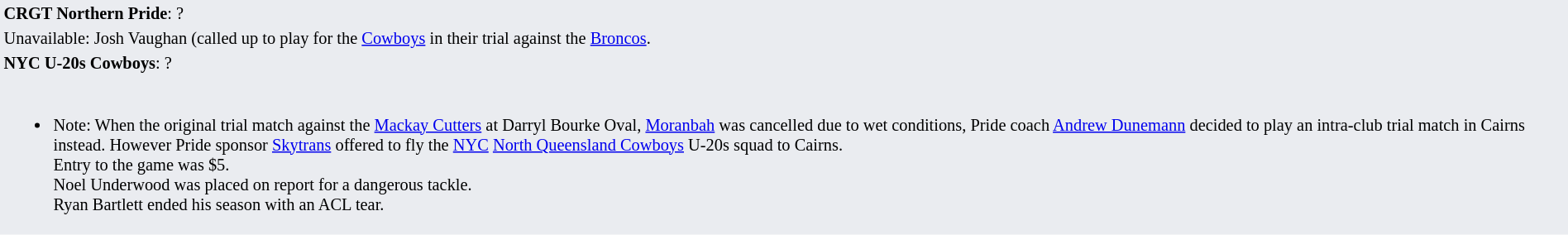<table style="background:#eaecf0; font-size:85%; width:100%;">
<tr>
<td><strong>CRGT Northern Pride</strong>: ?</td>
</tr>
<tr>
<td>Unavailable: Josh Vaughan (called up to play for the <a href='#'>Cowboys</a> in their trial against the <a href='#'>Broncos</a>.</td>
</tr>
<tr>
<td><strong>NYC U-20s Cowboys</strong>: ?</td>
</tr>
<tr>
<td><br><ul><li>Note: When the original trial match against the <a href='#'>Mackay Cutters</a> at Darryl Bourke Oval, <a href='#'>Moranbah</a> was cancelled due to wet conditions, Pride coach <a href='#'>Andrew Dunemann</a> decided to play an intra-club trial match in Cairns instead. However Pride sponsor <a href='#'>Skytrans</a> offered to fly the <a href='#'>NYC</a> <a href='#'>North Queensland Cowboys</a> U-20s squad to Cairns.<br>Entry to the game was $5.<br>Noel Underwood was placed on report for a dangerous tackle.<br>Ryan Bartlett ended his season with an ACL tear.</li></ul></td>
</tr>
</table>
